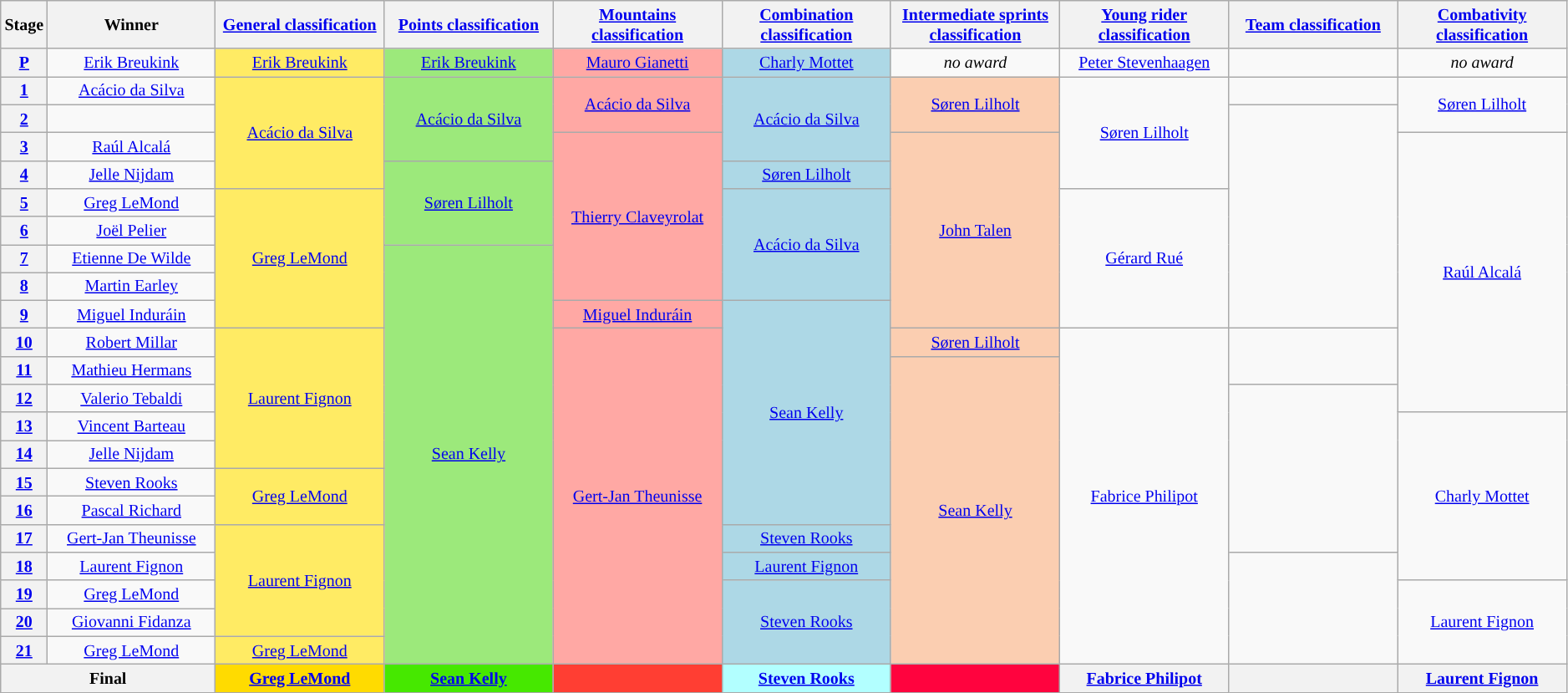<table class="wikitable" style="text-align: center; font-size:smaller;">
<tr>
<th scope="col" style="width:1%;">Stage</th>
<th scope="col" style="width:11%;">Winner</th>
<th scope="col" style="width:11%;"><a href='#'>General classification</a><br></th>
<th scope="col" style="width:11%;"><a href='#'>Points classification</a><br></th>
<th scope="col" style="width:11%;"><a href='#'>Mountains classification</a><br></th>
<th scope="col" style="width:11%;"><a href='#'>Combination classification</a><br></th>
<th scope="col" style="width:11%;"><a href='#'>Intermediate sprints classification</a><br></th>
<th scope="col" style="width:11%;"><a href='#'>Young rider classification</a></th>
<th scope="col" style="width:11%;"><a href='#'>Team classification</a></th>
<th scope="col" style="width:11%;"><a href='#'>Combativity classification</a></th>
</tr>
<tr>
<th scope="row"><a href='#'>P</a></th>
<td><a href='#'>Erik Breukink</a></td>
<td style="background:#FFEB64"><a href='#'>Erik Breukink</a></td>
<td style="background:#9CE97B"><a href='#'>Erik Breukink</a></td>
<td style="background:#FFA8A4"><a href='#'>Mauro Gianetti</a></td>
<td style="background:lightblue;"><a href='#'>Charly Mottet</a></td>
<td><em>no award</em></td>
<td><a href='#'>Peter Stevenhaagen</a></td>
<td></td>
<td><em>no award</em></td>
</tr>
<tr>
<th scope="row"><a href='#'>1</a></th>
<td><a href='#'>Acácio da Silva</a></td>
<td style="background:#FFEB64" rowspan="4"><a href='#'>Acácio da Silva</a></td>
<td style="background:#9CE97B" rowspan="3"><a href='#'>Acácio da Silva</a></td>
<td style="background:#FFA8A4" rowspan="2"><a href='#'>Acácio da Silva</a></td>
<td style="background:lightblue;" rowspan="3"><a href='#'>Acácio da Silva</a></td>
<td style="background:#FBCEB1;" rowspan="2"><a href='#'>Søren Lilholt</a></td>
<td rowspan="4"><a href='#'>Søren Lilholt</a></td>
<td></td>
<td rowspan="2"><a href='#'>Søren Lilholt</a></td>
</tr>
<tr>
<th scope="row"><a href='#'>2</a></th>
<td></td>
<td rowspan="8"></td>
</tr>
<tr>
<th scope="row"><a href='#'>3</a></th>
<td><a href='#'>Raúl Alcalá</a></td>
<td style="background:#FFA8A4" rowspan="6"><a href='#'>Thierry Claveyrolat</a></td>
<td style="background:#FBCEB1;" rowspan="7"><a href='#'>John Talen</a></td>
<td rowspan="10"><a href='#'>Raúl Alcalá</a></td>
</tr>
<tr>
<th scope="row"><a href='#'>4</a></th>
<td><a href='#'>Jelle Nijdam</a></td>
<td style="background:#9CE97B" rowspan="3"><a href='#'>Søren Lilholt</a></td>
<td style="background:lightblue;"><a href='#'>Søren Lilholt</a></td>
</tr>
<tr>
<th scope="row"><a href='#'>5</a></th>
<td><a href='#'>Greg LeMond</a></td>
<td style="background:#FFEB64" rowspan="5"><a href='#'>Greg LeMond</a></td>
<td style="background:lightblue;" rowspan="4"><a href='#'>Acácio da Silva</a></td>
<td rowspan="5"><a href='#'>Gérard Rué</a></td>
</tr>
<tr>
<th scope="row"><a href='#'>6</a></th>
<td><a href='#'>Joël Pelier</a></td>
</tr>
<tr>
<th scope="row"><a href='#'>7</a></th>
<td><a href='#'>Etienne De Wilde</a></td>
<td style="background:#9CE97B" rowspan="15"><a href='#'>Sean Kelly</a></td>
</tr>
<tr>
<th scope="row"><a href='#'>8</a></th>
<td><a href='#'>Martin Earley</a></td>
</tr>
<tr>
<th scope="row"><a href='#'>9</a></th>
<td><a href='#'>Miguel Induráin</a></td>
<td style="background:#FFA8A4"><a href='#'>Miguel Induráin</a></td>
<td style="background:lightblue;" rowspan="8"><a href='#'>Sean Kelly</a></td>
</tr>
<tr>
<th scope="row"><a href='#'>10</a></th>
<td><a href='#'>Robert Millar</a></td>
<td style="background:#FFEB64" rowspan="5"><a href='#'>Laurent Fignon</a></td>
<td style="background:#FFA8A4" rowspan="12"><a href='#'>Gert-Jan Theunisse</a></td>
<td style="background:#FBCEB1;"><a href='#'>Søren Lilholt</a></td>
<td rowspan="12"><a href='#'>Fabrice Philipot</a></td>
<td rowspan="2"></td>
</tr>
<tr>
<th scope="row"><a href='#'>11</a></th>
<td><a href='#'>Mathieu Hermans</a></td>
<td style="background:#FBCEB1;" rowspan="11"><a href='#'>Sean Kelly</a></td>
</tr>
<tr>
<th scope="row"><a href='#'>12</a></th>
<td><a href='#'>Valerio Tebaldi</a></td>
<td rowspan="6"></td>
</tr>
<tr>
<th scope="row"><a href='#'>13</a></th>
<td><a href='#'>Vincent Barteau</a></td>
<td rowspan="6"><a href='#'>Charly Mottet</a></td>
</tr>
<tr>
<th scope="row"><a href='#'>14</a></th>
<td><a href='#'>Jelle Nijdam</a></td>
</tr>
<tr>
<th scope="row"><a href='#'>15</a></th>
<td><a href='#'>Steven Rooks</a></td>
<td style="background:#FFEB64" rowspan="2"><a href='#'>Greg LeMond</a></td>
</tr>
<tr>
<th scope="row"><a href='#'>16</a></th>
<td><a href='#'>Pascal Richard</a></td>
</tr>
<tr>
<th scope="row"><a href='#'>17</a></th>
<td><a href='#'>Gert-Jan Theunisse</a></td>
<td style="background:#FFEB64" rowspan="4"><a href='#'>Laurent Fignon</a></td>
<td style="background:lightblue;"><a href='#'>Steven Rooks</a></td>
</tr>
<tr>
<th scope="row"><a href='#'>18</a></th>
<td><a href='#'>Laurent Fignon</a></td>
<td style="background:lightblue;"><a href='#'>Laurent Fignon</a></td>
<td rowspan="4"></td>
</tr>
<tr>
<th scope="row"><a href='#'>19</a></th>
<td><a href='#'>Greg LeMond</a></td>
<td style="background:lightblue;" rowspan="3"><a href='#'>Steven Rooks</a></td>
<td rowspan="3"><a href='#'>Laurent Fignon</a></td>
</tr>
<tr>
<th scope="row"><a href='#'>20</a></th>
<td><a href='#'>Giovanni Fidanza</a></td>
</tr>
<tr>
<th scope="row"><a href='#'>21</a></th>
<td><a href='#'>Greg LeMond</a></td>
<td style="background:#FFEB64"><a href='#'>Greg LeMond</a></td>
</tr>
<tr>
<th scope="row" colspan="2">Final</th>
<th style="background:#FFDB00;"><a href='#'>Greg LeMond</a></th>
<th style="background:#46E800;"><a href='#'>Sean Kelly</a></th>
<th style="background:#FF3E33;"></th>
<th style="background:#B2FFFF;"><a href='#'>Steven Rooks</a></th>
<th style="background:#FF033E;"></th>
<th><a href='#'>Fabrice Philipot</a></th>
<th></th>
<th><a href='#'>Laurent Fignon</a></th>
</tr>
</table>
